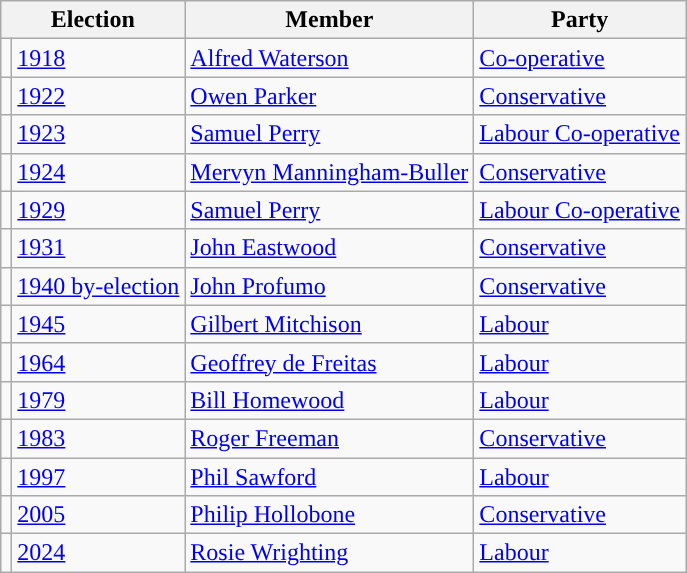<table class="wikitable">
<tr>
<th colspan="2">Election</th>
<th>Member</th>
<th>Party</th>
</tr>
<tr>
<td style="color:inherit;background-color: "></td>
<td><a href='#'>1918</a></td>
<td><a href='#'>Alfred Waterson</a></td>
<td><a href='#'>Co-operative</a></td>
</tr>
<tr>
<td style="color:inherit;background-color: "></td>
<td><a href='#'>1922</a></td>
<td><a href='#'>Owen Parker</a></td>
<td><a href='#'>Conservative</a></td>
</tr>
<tr>
<td style="color:inherit;background-color: "></td>
<td><a href='#'>1923</a></td>
<td><a href='#'>Samuel Perry</a></td>
<td><a href='#'>Labour Co-operative</a></td>
</tr>
<tr>
<td style="color:inherit;background-color: "></td>
<td><a href='#'>1924</a></td>
<td><a href='#'>Mervyn Manningham-Buller</a></td>
<td><a href='#'>Conservative</a></td>
</tr>
<tr>
<td style="color:inherit;background-color: "></td>
<td><a href='#'>1929</a></td>
<td><a href='#'>Samuel Perry</a></td>
<td><a href='#'>Labour Co-operative</a></td>
</tr>
<tr>
<td style="color:inherit;background-color: "></td>
<td><a href='#'>1931</a></td>
<td><a href='#'>John Eastwood</a></td>
<td><a href='#'>Conservative</a></td>
</tr>
<tr>
<td style="color:inherit;background-color: "></td>
<td><a href='#'>1940 by-election</a></td>
<td><a href='#'>John Profumo</a></td>
<td><a href='#'>Conservative</a></td>
</tr>
<tr>
<td style="color:inherit;background-color: "></td>
<td><a href='#'>1945</a></td>
<td><a href='#'>Gilbert Mitchison</a></td>
<td><a href='#'>Labour</a></td>
</tr>
<tr>
<td style="color:inherit;background-color: "></td>
<td><a href='#'>1964</a></td>
<td><a href='#'>Geoffrey de Freitas</a></td>
<td><a href='#'>Labour</a></td>
</tr>
<tr>
<td style="color:inherit;background-color: "></td>
<td><a href='#'>1979</a></td>
<td><a href='#'>Bill Homewood</a></td>
<td><a href='#'>Labour</a></td>
</tr>
<tr>
<td style="color:inherit;background-color: "></td>
<td><a href='#'>1983</a></td>
<td><a href='#'>Roger Freeman</a></td>
<td><a href='#'>Conservative</a></td>
</tr>
<tr>
<td style="color:inherit;background-color: "></td>
<td><a href='#'>1997</a></td>
<td><a href='#'>Phil Sawford</a></td>
<td><a href='#'>Labour</a></td>
</tr>
<tr>
<td style="color:inherit;background-color: "></td>
<td><a href='#'>2005</a></td>
<td><a href='#'>Philip Hollobone</a></td>
<td><a href='#'>Conservative</a></td>
</tr>
<tr>
<td style="color:inherit;background-color: "></td>
<td><a href='#'>2024</a></td>
<td><a href='#'>Rosie Wrighting</a></td>
<td><a href='#'>Labour</a></td>
</tr>
</table>
